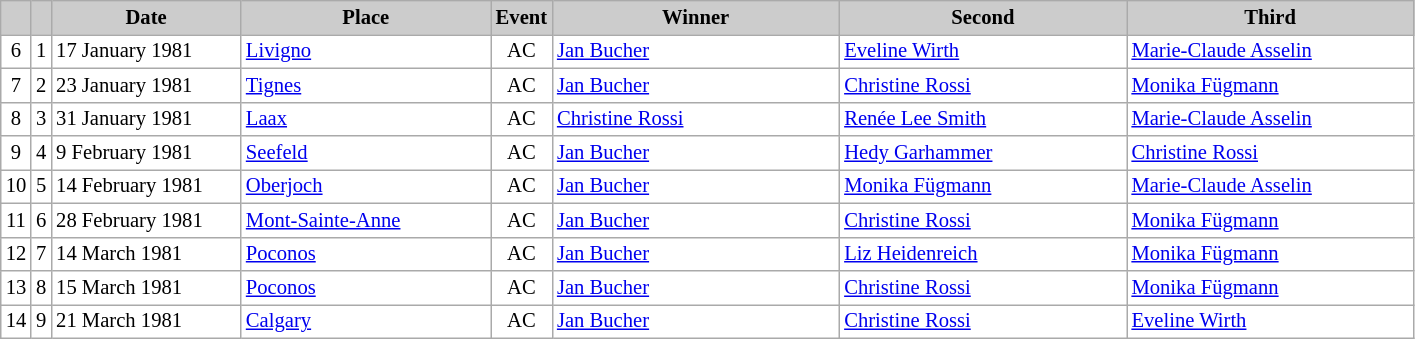<table class="wikitable plainrowheaders" style="background:#fff; font-size:86%; line-height:16px; border:grey solid 1px; border-collapse:collapse;">
<tr style="background:#ccc; text-align:center;">
<th scope="col" style="background:#ccc; width=20 px;"></th>
<th scope="col" style="background:#ccc; width=30 px;"></th>
<th scope="col" style="background:#ccc; width:120px;">Date</th>
<th scope="col" style="background:#ccc; width:160px;">Place</th>
<th scope="col" style="background:#ccc; width:15px;">Event</th>
<th scope="col" style="background:#ccc; width:185px;">Winner</th>
<th scope="col" style="background:#ccc; width:185px;">Second</th>
<th scope="col" style="background:#ccc; width:185px;">Third</th>
</tr>
<tr>
<td align=center>6</td>
<td align=center>1</td>
<td>17 January 1981</td>
<td> <a href='#'>Livigno</a></td>
<td align=center>AC</td>
<td><a href='#'>Jan Bucher</a></td>
<td> <a href='#'>Eveline Wirth</a></td>
<td> <a href='#'>Marie-Claude Asselin</a></td>
</tr>
<tr>
<td align=center>7</td>
<td align=center>2</td>
<td>23 January 1981</td>
<td> <a href='#'>Tignes</a></td>
<td align=center>AC</td>
<td><a href='#'>Jan Bucher</a></td>
<td> <a href='#'>Christine Rossi</a></td>
<td> <a href='#'>Monika Fügmann</a></td>
</tr>
<tr>
<td align=center>8</td>
<td align=center>3</td>
<td>31 January 1981</td>
<td> <a href='#'>Laax</a></td>
<td align=center>AC</td>
<td><a href='#'>Christine Rossi</a></td>
<td> <a href='#'>Renée Lee Smith</a></td>
<td> <a href='#'>Marie-Claude Asselin</a></td>
</tr>
<tr>
<td align=center>9</td>
<td align=center>4</td>
<td>9 February 1981</td>
<td> <a href='#'>Seefeld</a></td>
<td align=center>AC</td>
<td><a href='#'>Jan Bucher</a></td>
<td> <a href='#'>Hedy Garhammer</a></td>
<td> <a href='#'>Christine Rossi</a></td>
</tr>
<tr>
<td align=center>10</td>
<td align=center>5</td>
<td>14 February 1981</td>
<td> <a href='#'>Oberjoch</a></td>
<td align=center>AC</td>
<td> <a href='#'>Jan Bucher</a></td>
<td> <a href='#'>Monika Fügmann</a></td>
<td> <a href='#'>Marie-Claude Asselin</a></td>
</tr>
<tr>
<td align=center>11</td>
<td align=center>6</td>
<td>28 February 1981</td>
<td> <a href='#'>Mont-Sainte-Anne</a></td>
<td align=center>AC</td>
<td> <a href='#'>Jan Bucher</a></td>
<td> <a href='#'>Christine Rossi</a></td>
<td> <a href='#'>Monika Fügmann</a></td>
</tr>
<tr>
<td align=center>12</td>
<td align=center>7</td>
<td>14 March 1981</td>
<td> <a href='#'>Poconos</a></td>
<td align=center>AC</td>
<td> <a href='#'>Jan Bucher</a></td>
<td> <a href='#'>Liz Heidenreich</a></td>
<td> <a href='#'>Monika Fügmann</a></td>
</tr>
<tr>
<td align=center>13</td>
<td align=center>8</td>
<td>15 March 1981</td>
<td> <a href='#'>Poconos</a></td>
<td align=center>AC</td>
<td> <a href='#'>Jan Bucher</a></td>
<td> <a href='#'>Christine Rossi</a></td>
<td> <a href='#'>Monika Fügmann</a></td>
</tr>
<tr>
<td align=center>14</td>
<td align=center>9</td>
<td>21 March 1981</td>
<td> <a href='#'>Calgary</a></td>
<td align=center>AC</td>
<td> <a href='#'>Jan Bucher</a></td>
<td> <a href='#'>Christine Rossi</a></td>
<td> <a href='#'>Eveline Wirth</a></td>
</tr>
</table>
